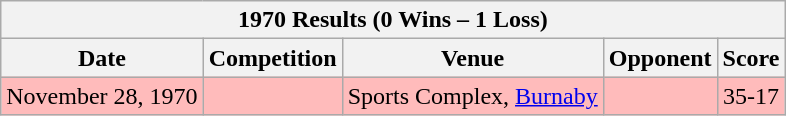<table class="wikitable sortable">
<tr>
<th colspan="5"><strong>1970 Results (0 Wins – 1 Loss)</strong></th>
</tr>
<tr>
<th>Date</th>
<th>Competition</th>
<th>Venue</th>
<th>Opponent</th>
<th>Score</th>
</tr>
<tr style="background:#fbb;">
<td align=center>November 28, 1970</td>
<td align=center></td>
<td align=center>Sports Complex, <a href='#'>Burnaby</a></td>
<td></td>
<td align=center>35-17</td>
</tr>
</table>
